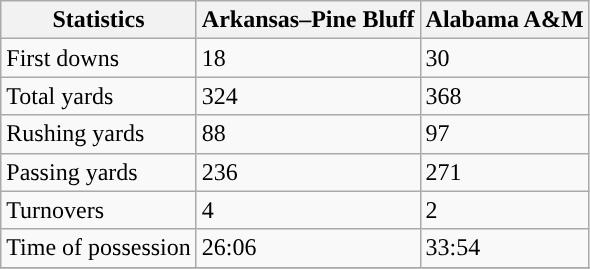<table class="wikitable">
<tr>
<th>Statistics</th>
<th>Arkansas–Pine Bluff</th>
<th>Alabama A&M</th>
</tr>
<tr>
<td>First downs</td>
<td>18</td>
<td>30</td>
</tr>
<tr>
<td>Total yards</td>
<td>324</td>
<td>368</td>
</tr>
<tr>
<td>Rushing yards</td>
<td>88</td>
<td>97</td>
</tr>
<tr>
<td>Passing yards</td>
<td>236</td>
<td>271</td>
</tr>
<tr>
<td>Turnovers</td>
<td>4</td>
<td>2</td>
</tr>
<tr>
<td>Time of possession</td>
<td>26:06</td>
<td>33:54</td>
</tr>
<tr>
</tr>
</table>
